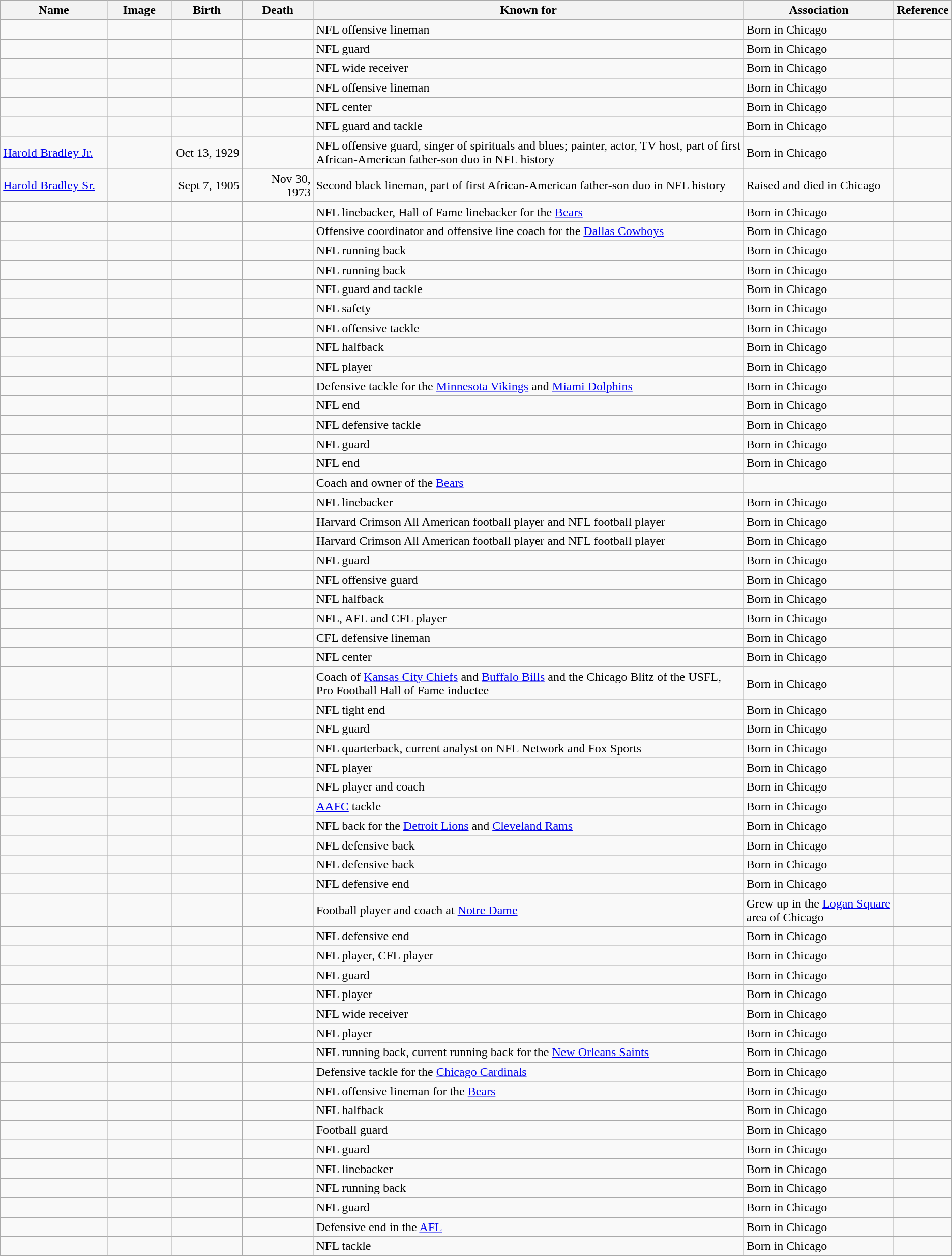<table class="wikitable sortable">
<tr>
<th scope="col" width="140">Name</th>
<th scope="col" width="80" class="unsortable">Image</th>
<th scope="col" width="90">Birth</th>
<th scope="col" width="90">Death</th>
<th scope="col" width="600" class="unsortable">Known for</th>
<th scope="col" width="200" class="unsortable">Association</th>
<th scope="col" width="30" class="unsortable">Reference</th>
</tr>
<tr>
<td></td>
<td></td>
<td align=right></td>
<td></td>
<td>NFL offensive lineman</td>
<td>Born in Chicago</td>
<td align="center"></td>
</tr>
<tr>
<td></td>
<td></td>
<td align=right></td>
<td></td>
<td>NFL guard</td>
<td>Born in Chicago</td>
<td align="center"></td>
</tr>
<tr>
<td></td>
<td></td>
<td align=right></td>
<td></td>
<td>NFL wide receiver</td>
<td>Born in Chicago</td>
<td align="center"></td>
</tr>
<tr>
<td></td>
<td></td>
<td align=right></td>
<td align=right></td>
<td>NFL offensive lineman</td>
<td>Born in Chicago</td>
<td align="center"></td>
</tr>
<tr>
<td></td>
<td></td>
<td align=right></td>
<td align=right></td>
<td>NFL center</td>
<td>Born in Chicago</td>
<td align="center"></td>
</tr>
<tr>
<td></td>
<td></td>
<td align=right></td>
<td align=right></td>
<td>NFL guard and tackle</td>
<td>Born in Chicago</td>
<td align="center"></td>
</tr>
<tr>
<td><a href='#'>Harold Bradley Jr.</a></td>
<td></td>
<td align=right>Oct 13, 1929</td>
<td></td>
<td>NFL offensive guard, singer of spirituals and blues; painter, actor, TV host, part of first African-American father-son duo in NFL history</td>
<td>Born in Chicago</td>
<td></td>
</tr>
<tr>
<td><a href='#'>Harold Bradley Sr.</a></td>
<td></td>
<td align=right>Sept 7, 1905</td>
<td align=right>Nov 30, 1973</td>
<td>Second black lineman, part of first African-American father-son duo in NFL history</td>
<td>Raised and died in Chicago</td>
<td></td>
</tr>
<tr>
<td></td>
<td></td>
<td align=right></td>
<td align=right></td>
<td>NFL linebacker, Hall of Fame linebacker for the <a href='#'>Bears</a></td>
<td>Born in Chicago</td>
<td align="center"></td>
</tr>
<tr>
<td></td>
<td></td>
<td align=right></td>
<td></td>
<td>Offensive coordinator and offensive line coach for the <a href='#'>Dallas Cowboys</a></td>
<td>Born in Chicago</td>
<td align="center"></td>
</tr>
<tr>
<td></td>
<td></td>
<td align=right></td>
<td></td>
<td>NFL running back</td>
<td>Born in Chicago</td>
<td align="center"></td>
</tr>
<tr>
<td></td>
<td></td>
<td align=right></td>
<td align=right></td>
<td>NFL running back</td>
<td>Born in Chicago</td>
<td align="center"></td>
</tr>
<tr>
<td></td>
<td></td>
<td align=right></td>
<td align=right></td>
<td>NFL guard and tackle</td>
<td>Born in Chicago</td>
<td align="center"></td>
</tr>
<tr>
<td></td>
<td></td>
<td align=right></td>
<td></td>
<td>NFL safety</td>
<td>Born in Chicago</td>
<td align="center"></td>
</tr>
<tr>
<td></td>
<td></td>
<td align=right></td>
<td></td>
<td>NFL offensive tackle</td>
<td>Born in Chicago</td>
<td align="center"></td>
</tr>
<tr>
<td></td>
<td></td>
<td align=right></td>
<td align=right></td>
<td>NFL halfback</td>
<td>Born in Chicago</td>
<td align="center"></td>
</tr>
<tr>
<td></td>
<td></td>
<td align=right></td>
<td align=right></td>
<td>NFL player</td>
<td>Born in Chicago</td>
<td align="center"></td>
</tr>
<tr>
<td></td>
<td></td>
<td align=right></td>
<td></td>
<td>Defensive tackle for the <a href='#'>Minnesota Vikings</a> and <a href='#'>Miami Dolphins</a></td>
<td>Born in Chicago</td>
<td align="center"></td>
</tr>
<tr>
<td></td>
<td></td>
<td align=right></td>
<td align=right></td>
<td>NFL end</td>
<td>Born in Chicago</td>
<td align="center"></td>
</tr>
<tr>
<td></td>
<td></td>
<td align=right></td>
<td></td>
<td>NFL defensive tackle</td>
<td>Born in Chicago</td>
<td align="center"></td>
</tr>
<tr>
<td></td>
<td></td>
<td align=right></td>
<td align=right></td>
<td>NFL guard</td>
<td>Born in Chicago</td>
<td align="center"></td>
</tr>
<tr>
<td></td>
<td></td>
<td align=right></td>
<td align=right></td>
<td>NFL end</td>
<td>Born in Chicago</td>
<td align="center"></td>
</tr>
<tr>
<td></td>
<td></td>
<td align=right></td>
<td align=right></td>
<td>Coach and owner of the <a href='#'>Bears</a></td>
<td></td>
<td align="center"></td>
</tr>
<tr>
<td></td>
<td></td>
<td align=right></td>
<td></td>
<td>NFL linebacker</td>
<td>Born in Chicago</td>
<td align="center"></td>
</tr>
<tr>
<td></td>
<td></td>
<td align=right></td>
<td align=right></td>
<td>Harvard Crimson All American football player and NFL football player</td>
<td>Born in Chicago</td>
<td align="center"></td>
</tr>
<tr>
<td></td>
<td></td>
<td align=right></td>
<td align=right></td>
<td>Harvard Crimson All American football player and NFL football player</td>
<td>Born in Chicago</td>
<td align="center"></td>
</tr>
<tr>
<td></td>
<td></td>
<td align=right></td>
<td align=right></td>
<td>NFL guard</td>
<td>Born in Chicago</td>
<td align="center"></td>
</tr>
<tr>
<td></td>
<td></td>
<td align=right></td>
<td align=right></td>
<td>NFL offensive guard</td>
<td>Born in Chicago</td>
<td align="center"></td>
</tr>
<tr>
<td></td>
<td></td>
<td align=right></td>
<td></td>
<td>NFL halfback</td>
<td>Born in Chicago</td>
<td align="center"></td>
</tr>
<tr>
<td></td>
<td></td>
<td align=right></td>
<td align=right></td>
<td>NFL, AFL and CFL player</td>
<td>Born in Chicago</td>
<td align="center"></td>
</tr>
<tr>
<td></td>
<td></td>
<td align=right></td>
<td></td>
<td>CFL defensive lineman</td>
<td>Born in Chicago</td>
<td align="center"></td>
</tr>
<tr>
<td></td>
<td></td>
<td align=right></td>
<td></td>
<td>NFL center</td>
<td>Born in Chicago</td>
<td align="center"></td>
</tr>
<tr>
<td></td>
<td></td>
<td align=right></td>
<td></td>
<td>Coach of <a href='#'>Kansas City Chiefs</a> and <a href='#'>Buffalo Bills</a> and the Chicago Blitz of the USFL, Pro Football Hall of Fame inductee</td>
<td>Born in Chicago</td>
<td align="center"></td>
</tr>
<tr>
<td></td>
<td></td>
<td align=right></td>
<td></td>
<td>NFL tight end</td>
<td>Born in Chicago</td>
<td align="center"></td>
</tr>
<tr>
<td></td>
<td></td>
<td align=right></td>
<td></td>
<td>NFL guard</td>
<td>Born in Chicago</td>
<td align="center"></td>
</tr>
<tr>
<td></td>
<td></td>
<td align=right></td>
<td></td>
<td>NFL quarterback, current analyst on NFL Network and Fox Sports</td>
<td>Born in Chicago</td>
<td align="center"></td>
</tr>
<tr>
<td></td>
<td></td>
<td align=right></td>
<td></td>
<td>NFL player</td>
<td>Born in Chicago</td>
<td align="center"></td>
</tr>
<tr>
<td></td>
<td></td>
<td align=right></td>
<td></td>
<td>NFL player and coach</td>
<td>Born in Chicago</td>
<td align="center"></td>
</tr>
<tr>
<td></td>
<td></td>
<td align=right></td>
<td align=right></td>
<td><a href='#'>AAFC</a> tackle</td>
<td>Born in Chicago</td>
<td align="center"></td>
</tr>
<tr>
<td></td>
<td></td>
<td align=right></td>
<td align=right></td>
<td>NFL back for the <a href='#'>Detroit Lions</a> and <a href='#'>Cleveland Rams</a></td>
<td>Born in Chicago</td>
<td align="center"></td>
</tr>
<tr>
<td></td>
<td></td>
<td align=right></td>
<td></td>
<td>NFL defensive back</td>
<td>Born in Chicago</td>
<td align="center"></td>
</tr>
<tr>
<td></td>
<td></td>
<td align=right></td>
<td></td>
<td>NFL defensive back</td>
<td>Born in Chicago</td>
<td align="center"></td>
</tr>
<tr>
<td></td>
<td></td>
<td align=right></td>
<td></td>
<td>NFL defensive end</td>
<td>Born in Chicago</td>
<td align="center"></td>
</tr>
<tr>
<td></td>
<td></td>
<td align=right></td>
<td align=right></td>
<td>Football player and coach at <a href='#'>Notre Dame</a></td>
<td>Grew up in the <a href='#'>Logan Square</a> area of Chicago</td>
<td align="center"></td>
</tr>
<tr>
<td></td>
<td></td>
<td align=right></td>
<td></td>
<td>NFL defensive end</td>
<td>Born in Chicago</td>
<td align="center"></td>
</tr>
<tr>
<td></td>
<td></td>
<td align=right></td>
<td></td>
<td>NFL player, CFL player</td>
<td>Born in Chicago</td>
<td align="center"></td>
</tr>
<tr>
<td></td>
<td></td>
<td align=right></td>
<td></td>
<td>NFL guard</td>
<td>Born in Chicago</td>
<td align="center"></td>
</tr>
<tr>
<td></td>
<td></td>
<td align=right></td>
<td align=right></td>
<td>NFL player</td>
<td>Born in Chicago</td>
<td align="center"></td>
</tr>
<tr>
<td></td>
<td></td>
<td align=right></td>
<td></td>
<td>NFL wide receiver</td>
<td>Born in Chicago</td>
<td align="center"></td>
</tr>
<tr>
<td></td>
<td></td>
<td align=right></td>
<td align=right></td>
<td>NFL player</td>
<td>Born in Chicago</td>
<td align="center"></td>
</tr>
<tr>
<td></td>
<td></td>
<td align=right></td>
<td></td>
<td>NFL running back, current running back for the <a href='#'>New Orleans Saints</a></td>
<td>Born in Chicago</td>
<td align="center"></td>
</tr>
<tr>
<td></td>
<td></td>
<td align=right></td>
<td align=right></td>
<td>Defensive tackle for the <a href='#'>Chicago Cardinals</a></td>
<td>Born in Chicago</td>
<td align="center"></td>
</tr>
<tr>
<td></td>
<td></td>
<td align=right></td>
<td align=right></td>
<td>NFL offensive lineman for the <a href='#'>Bears</a></td>
<td>Born in Chicago</td>
<td align="center"></td>
</tr>
<tr>
<td></td>
<td></td>
<td align=right></td>
<td align=right></td>
<td>NFL halfback</td>
<td>Born in Chicago</td>
<td align="center"></td>
</tr>
<tr>
<td></td>
<td></td>
<td align=right></td>
<td align=right></td>
<td>Football guard</td>
<td>Born in Chicago</td>
<td align="center"></td>
</tr>
<tr>
<td></td>
<td></td>
<td align=right></td>
<td align=right></td>
<td>NFL guard</td>
<td>Born in Chicago</td>
<td align="center"></td>
</tr>
<tr>
<td></td>
<td></td>
<td align=right></td>
<td></td>
<td>NFL linebacker</td>
<td>Born in Chicago</td>
<td align="center"></td>
</tr>
<tr>
<td></td>
<td></td>
<td align=right></td>
<td></td>
<td>NFL running back</td>
<td>Born in Chicago</td>
<td align="center"></td>
</tr>
<tr>
<td></td>
<td></td>
<td align=right></td>
<td></td>
<td>NFL guard</td>
<td>Born in Chicago</td>
<td align="center"></td>
</tr>
<tr>
<td></td>
<td></td>
<td align=right></td>
<td></td>
<td>Defensive end in the <a href='#'>AFL</a></td>
<td>Born in Chicago</td>
<td align="center"></td>
</tr>
<tr>
<td></td>
<td></td>
<td align=right></td>
<td align=right></td>
<td>NFL tackle</td>
<td>Born in Chicago</td>
<td align="center"></td>
</tr>
<tr>
</tr>
</table>
